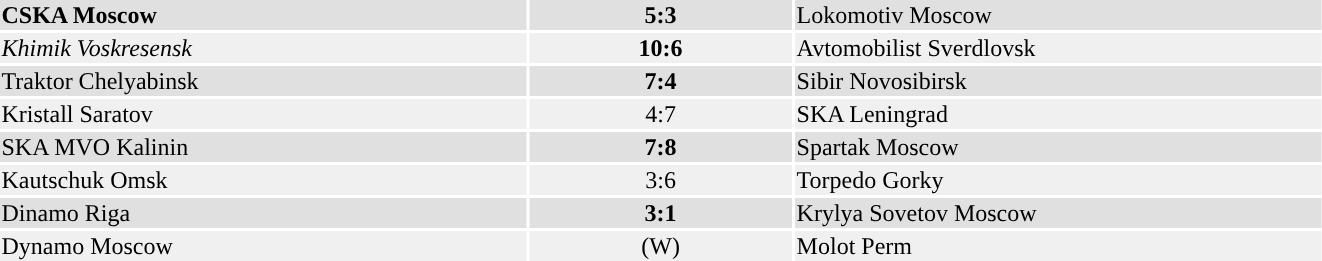<table width="70%">
<tr bgcolor="#e0e0e0">
<td style="width:40%;"><strong>CSKA Moscow</strong></td>
<th style="width:20%;"><strong>5:3</strong></th>
<td style="width:40%;">Lokomotiv Moscow</td>
</tr>
<tr bgcolor="#f0f0f0">
<td><em>Khimik Voskresensk<strong></td>
<th></strong>10:6<strong></th>
<td>Avtomobilist Sverdlovsk</td>
</tr>
<tr bgcolor="#e0e0e0">
<td></strong>Traktor Chelyabinsk<strong></td>
<th></strong>7:4<strong></th>
<td>Sibir Novosibirsk</td>
</tr>
<tr bgcolor="#f0f0f0">
<td>Kristall Saratov</td>
<td align="center"></strong>4:7<strong></td>
<td></strong>SKA Leningrad<strong></td>
</tr>
<tr bgcolor="#e0e0e0">
<td>SKA MVO Kalinin</td>
<th></strong>7:8<strong></th>
<td></strong>Spartak Moscow<strong></td>
</tr>
<tr bgcolor="#f0f0f0">
<td>Kautschuk Omsk</td>
<td align="center"></strong>3:6<strong></td>
<td></strong>Torpedo Gorky<strong></td>
</tr>
<tr bgcolor="#e0e0e0">
<td></strong>Dinamo Riga<strong></td>
<th></strong>3:1<strong></th>
<td>Krylya Sovetov Moscow</td>
</tr>
<tr bgcolor="#f0f0f0">
<td></strong>Dynamo Moscow<strong></td>
<td align="center"></strong>(W)<strong></td>
<td>Molot Perm</td>
</tr>
</table>
